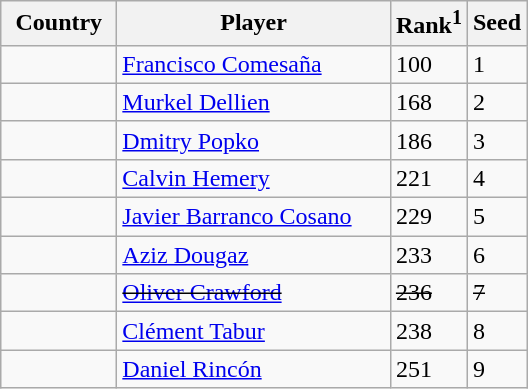<table class="sortable wikitable">
<tr>
<th width="70">Country</th>
<th width="175">Player</th>
<th>Rank<sup>1</sup></th>
<th>Seed</th>
</tr>
<tr>
<td></td>
<td><a href='#'>Francisco Comesaña</a></td>
<td>100</td>
<td>1</td>
</tr>
<tr>
<td></td>
<td><a href='#'>Murkel Dellien</a></td>
<td>168</td>
<td>2</td>
</tr>
<tr>
<td></td>
<td><a href='#'>Dmitry Popko</a></td>
<td>186</td>
<td>3</td>
</tr>
<tr>
<td></td>
<td><a href='#'>Calvin Hemery</a></td>
<td>221</td>
<td>4</td>
</tr>
<tr>
<td></td>
<td><a href='#'>Javier Barranco Cosano</a></td>
<td>229</td>
<td>5</td>
</tr>
<tr>
<td></td>
<td><a href='#'>Aziz Dougaz</a></td>
<td>233</td>
<td>6</td>
</tr>
<tr>
<td><s></s></td>
<td><s><a href='#'>Oliver Crawford</a></s></td>
<td><s>236</s></td>
<td><s>7</s></td>
</tr>
<tr>
<td></td>
<td><a href='#'>Clément Tabur</a></td>
<td>238</td>
<td>8</td>
</tr>
<tr>
<td></td>
<td><a href='#'>Daniel Rincón</a></td>
<td>251</td>
<td>9</td>
</tr>
</table>
